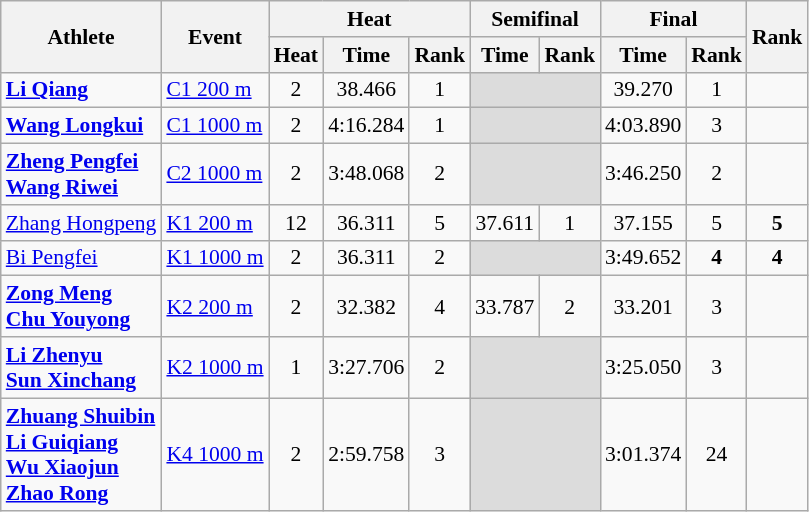<table class="wikitable" style="text-align:center; font-size:90%">
<tr>
<th rowspan="2">Athlete</th>
<th rowspan="2">Event</th>
<th colspan="3">Heat</th>
<th colspan="2">Semifinal</th>
<th colspan="2">Final</th>
<th rowspan="2">Rank</th>
</tr>
<tr>
<th>Heat</th>
<th>Time</th>
<th>Rank</th>
<th>Time</th>
<th>Rank</th>
<th>Time</th>
<th>Rank</th>
</tr>
<tr>
<td align="left"><strong><a href='#'>Li Qiang</a></strong></td>
<td align="left"><a href='#'>C1 200 m</a></td>
<td>2</td>
<td>38.466</td>
<td>1 <strong></strong></td>
<td colspan="2" style="background:#dcdcdc;"></td>
<td>39.270</td>
<td>1</td>
<td></td>
</tr>
<tr>
<td align="left"><strong><a href='#'>Wang Longkui</a></strong></td>
<td align="left"><a href='#'>C1 1000 m</a></td>
<td>2</td>
<td>4:16.284</td>
<td>1 <strong></strong></td>
<td colspan="2" style="background:#dcdcdc;"></td>
<td>4:03.890</td>
<td>3</td>
<td></td>
</tr>
<tr>
<td align="left"><strong><a href='#'>Zheng Pengfei</a><br><a href='#'>Wang Riwei</a></strong></td>
<td align="left"><a href='#'>C2 1000 m</a></td>
<td>2</td>
<td>3:48.068</td>
<td>2 <strong></strong></td>
<td colspan="2" style="background:#dcdcdc;"></td>
<td>3:46.250</td>
<td>2</td>
<td></td>
</tr>
<tr>
<td align="left"><a href='#'>Zhang Hongpeng</a></td>
<td align="left"><a href='#'>K1 200 m</a></td>
<td>12</td>
<td>36.311</td>
<td>5 <strong></strong></td>
<td>37.611</td>
<td>1 <strong></strong></td>
<td>37.155</td>
<td>5</td>
<td align=center><strong>5</strong></td>
</tr>
<tr>
<td align="left"><a href='#'>Bi Pengfei</a></td>
<td align="left"><a href='#'>K1 1000 m</a></td>
<td>2</td>
<td>36.311</td>
<td>2<strong></strong></td>
<td colspan="2" style="background:#dcdcdc;"></td>
<td>3:49.652</td>
<td><strong>4</strong></td>
<td><strong>4</strong></td>
</tr>
<tr>
<td align="left"><strong><a href='#'>Zong Meng</a><br><a href='#'>Chu Youyong</a></strong></td>
<td align="left"><a href='#'>K2 200 m</a></td>
<td>2</td>
<td>32.382</td>
<td>4 <strong></strong></td>
<td>33.787</td>
<td>2 <strong></strong></td>
<td>33.201</td>
<td>3</td>
<td></td>
</tr>
<tr>
<td align="left"><strong><a href='#'>Li Zhenyu</a><br><a href='#'>Sun Xinchang</a></strong></td>
<td align="left"><a href='#'>K2 1000 m</a></td>
<td>1</td>
<td>3:27.706</td>
<td>2 <strong></strong></td>
<td colspan="2" style="background:#dcdcdc;"></td>
<td>3:25.050</td>
<td>3</td>
<td></td>
</tr>
<tr>
<td align="left"><strong><a href='#'>Zhuang Shuibin</a><br><a href='#'>Li Guiqiang</a><br><a href='#'>Wu Xiaojun</a><br><a href='#'>Zhao Rong</a></strong></td>
<td align="left"><a href='#'>K4 1000 m</a></td>
<td>2</td>
<td>2:59.758</td>
<td>3 <strong></strong></td>
<td colspan="2" style="background:#dcdcdc;"></td>
<td>3:01.374</td>
<td>24</td>
<td></td>
</tr>
</table>
